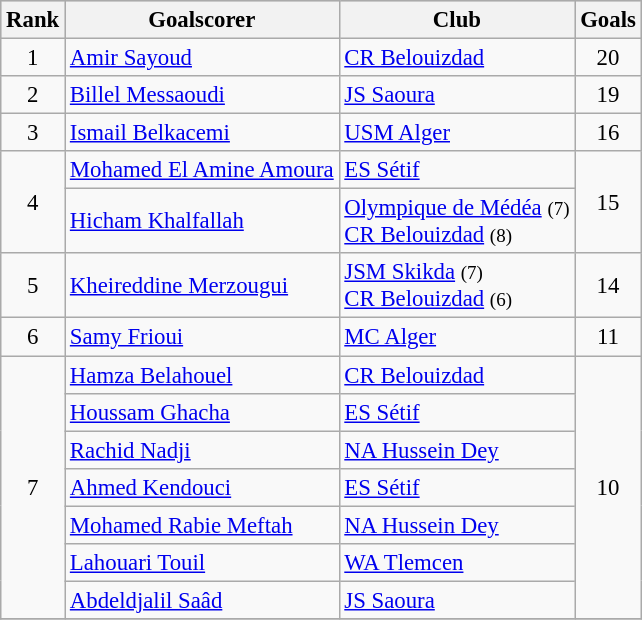<table class="wikitable" style="font-size: 95%;">
<tr bgcolor="#CCCCCC" align="center">
<th scope="col">Rank</th>
<th scope="col">Goalscorer</th>
<th scope="col">Club</th>
<th scope="col">Goals</th>
</tr>
<tr>
<td rowspan=1 align="center">1</td>
<td> <a href='#'>Amir Sayoud</a></td>
<td><a href='#'>CR Belouizdad</a></td>
<td rowspan=1 align="center">20</td>
</tr>
<tr>
<td rowspan=1 align="center">2</td>
<td> <a href='#'>Billel Messaoudi</a></td>
<td><a href='#'>JS Saoura</a></td>
<td rowspan=1 align="center">19</td>
</tr>
<tr>
<td rowspan=1 align="center">3</td>
<td> <a href='#'>Ismail Belkacemi</a></td>
<td><a href='#'>USM Alger</a></td>
<td rowspan=1 align="center">16</td>
</tr>
<tr>
<td rowspan=2 align="center">4</td>
<td> <a href='#'>Mohamed El Amine Amoura</a></td>
<td><a href='#'>ES Sétif</a></td>
<td rowspan=2 align="center">15</td>
</tr>
<tr>
<td> <a href='#'>Hicham Khalfallah</a></td>
<td><a href='#'>Olympique de Médéa</a> <small>(7)</small><br><a href='#'>CR Belouizdad</a> <small>(8)</small></td>
</tr>
<tr>
<td rowspan=1 align="center">5</td>
<td> <a href='#'>Kheireddine Merzougui</a></td>
<td><a href='#'>JSM Skikda</a> <small>(7)</small><br><a href='#'>CR Belouizdad</a> <small>(6)</small></td>
<td rowspan=1 align="center">14</td>
</tr>
<tr>
<td rowspan=1 align="center">6</td>
<td> <a href='#'>Samy Frioui</a></td>
<td><a href='#'>MC Alger</a></td>
<td rowspan=1 align="center">11</td>
</tr>
<tr>
<td rowspan=7 align="center">7</td>
<td> <a href='#'>Hamza Belahouel</a></td>
<td><a href='#'>CR Belouizdad</a></td>
<td rowspan=7 align="center">10</td>
</tr>
<tr>
<td> <a href='#'>Houssam Ghacha</a></td>
<td><a href='#'>ES Sétif</a></td>
</tr>
<tr>
<td> <a href='#'>Rachid Nadji</a></td>
<td><a href='#'>NA Hussein Dey</a></td>
</tr>
<tr>
<td> <a href='#'>Ahmed Kendouci</a></td>
<td><a href='#'>ES Sétif</a></td>
</tr>
<tr>
<td> <a href='#'>Mohamed Rabie Meftah</a></td>
<td><a href='#'>NA Hussein Dey</a></td>
</tr>
<tr>
<td> <a href='#'>Lahouari Touil</a></td>
<td><a href='#'>WA Tlemcen</a></td>
</tr>
<tr>
<td> <a href='#'>Abdeldjalil Saâd</a></td>
<td><a href='#'>JS Saoura</a></td>
</tr>
<tr>
</tr>
</table>
